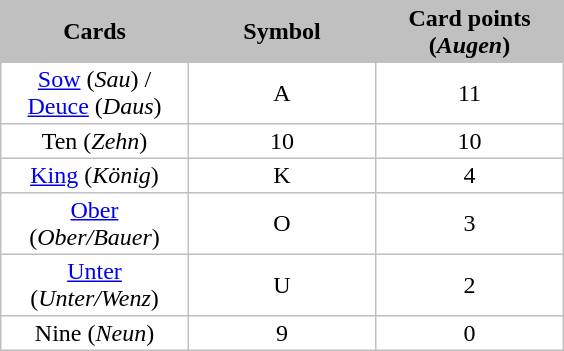<table class="float-right" cellpadding="2" style="background: #c0c0c0; border-spacing: 1px; text-align: center">
<tr>
<th width="120">Cards</th>
<th width="120">Symbol</th>
<th width="120">Card points (<em>Augen</em>)</th>
</tr>
<tr>
<td style="background: #ffffff;"><a href='#'>Sow</a> (<em>Sau</em>) / <a href='#'>Deuce</a> (<em>Daus</em>)</td>
<td style="background: #ffffff;">A</td>
<td style="background: #ffffff;">11</td>
</tr>
<tr>
<td style="background: #ffffff;">Ten (<em>Zehn</em>)</td>
<td style="background: #ffffff;">10</td>
<td style="background: #ffffff;">10</td>
</tr>
<tr>
<td style="background: #ffffff;"><a href='#'>King</a> (<em>König</em>)</td>
<td style="background: #ffffff;">K</td>
<td style="background: #ffffff;">4</td>
</tr>
<tr>
<td style="background: #ffffff;"><a href='#'>Ober</a> (<em>Ober/Bauer</em>)</td>
<td style="background: #ffffff;">O</td>
<td style="background: #ffffff;">3</td>
</tr>
<tr>
<td style="background: #ffffff;"><a href='#'>Unter</a> (<em>Unter/Wenz</em>)</td>
<td style="background: #ffffff;">U</td>
<td style="background: #ffffff;">2</td>
</tr>
<tr>
<td style="background: #ffffff;">Nine (<em>Neun</em>)</td>
<td style="background: #ffffff;">9</td>
<td style="background: #ffffff;">0</td>
</tr>
</table>
